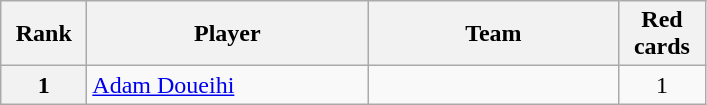<table class="wikitable" style="text-align:center">
<tr>
<th style="width:50px">Rank</th>
<th style="width:180px">Player</th>
<th style="width:160px">Team</th>
<th style="width:50px">Red cards</th>
</tr>
<tr>
<th>1</th>
<td align="left"><a href='#'>Adam Doueihi</a></td>
<td align="left"></td>
<td>1</td>
</tr>
</table>
